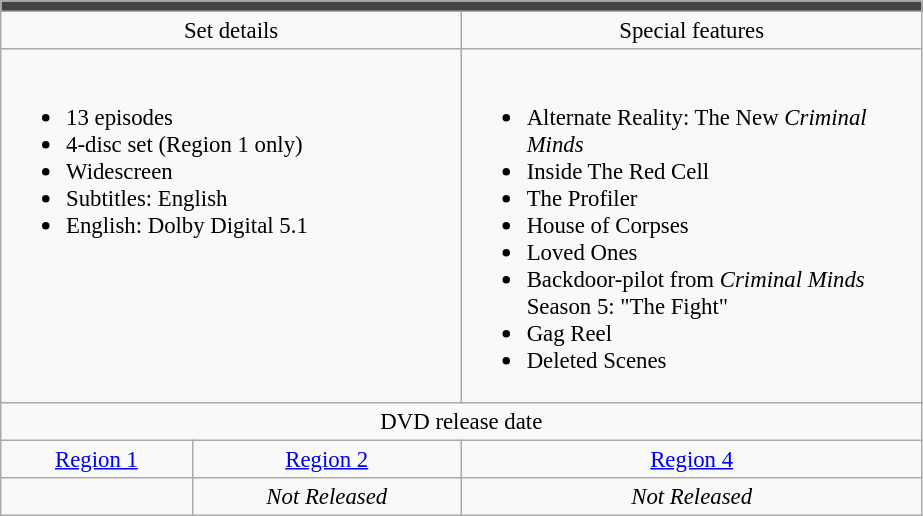<table class="wikitable" style="font-size: 95%;">
<tr style="background:#444444">
<td colspan="4" style="text-align:center;"></td>
</tr>
<tr style="text-align:center;">
<td style="width:300px;" colspan="2">Set details</td>
<td style="width:300px;" colspan="2">Special features</td>
</tr>
<tr valign="top">
<td colspan="2"  style="text-align:left; width:300px;"><br><ul><li>13 episodes</li><li>4-disc set (Region 1 only)</li><li>Widescreen</li><li>Subtitles: English</li><li>English: Dolby Digital 5.1</li></ul></td>
<td colspan="3" style="text-align:left; width:300px;"><br><ul><li>Alternate Reality: The New <em>Criminal Minds</em></li><li>Inside The Red Cell</li><li>The Profiler</li><li>House of Corpses</li><li>Loved Ones</li><li>Backdoor-pilot from <em>Criminal Minds</em> Season 5: "The Fight"</li><li>Gag Reel</li><li>Deleted Scenes</li></ul></td>
</tr>
<tr>
<td colspan="3" style="text-align:center;">DVD release date</td>
</tr>
<tr style="text-align:center;">
<td><a href='#'>Region 1</a></td>
<td><a href='#'>Region 2</a></td>
<td><a href='#'>Region 4</a></td>
</tr>
<tr style="text-align:center;">
<td></td>
<td><em>Not Released</em></td>
<td><em>Not Released</em></td>
</tr>
</table>
